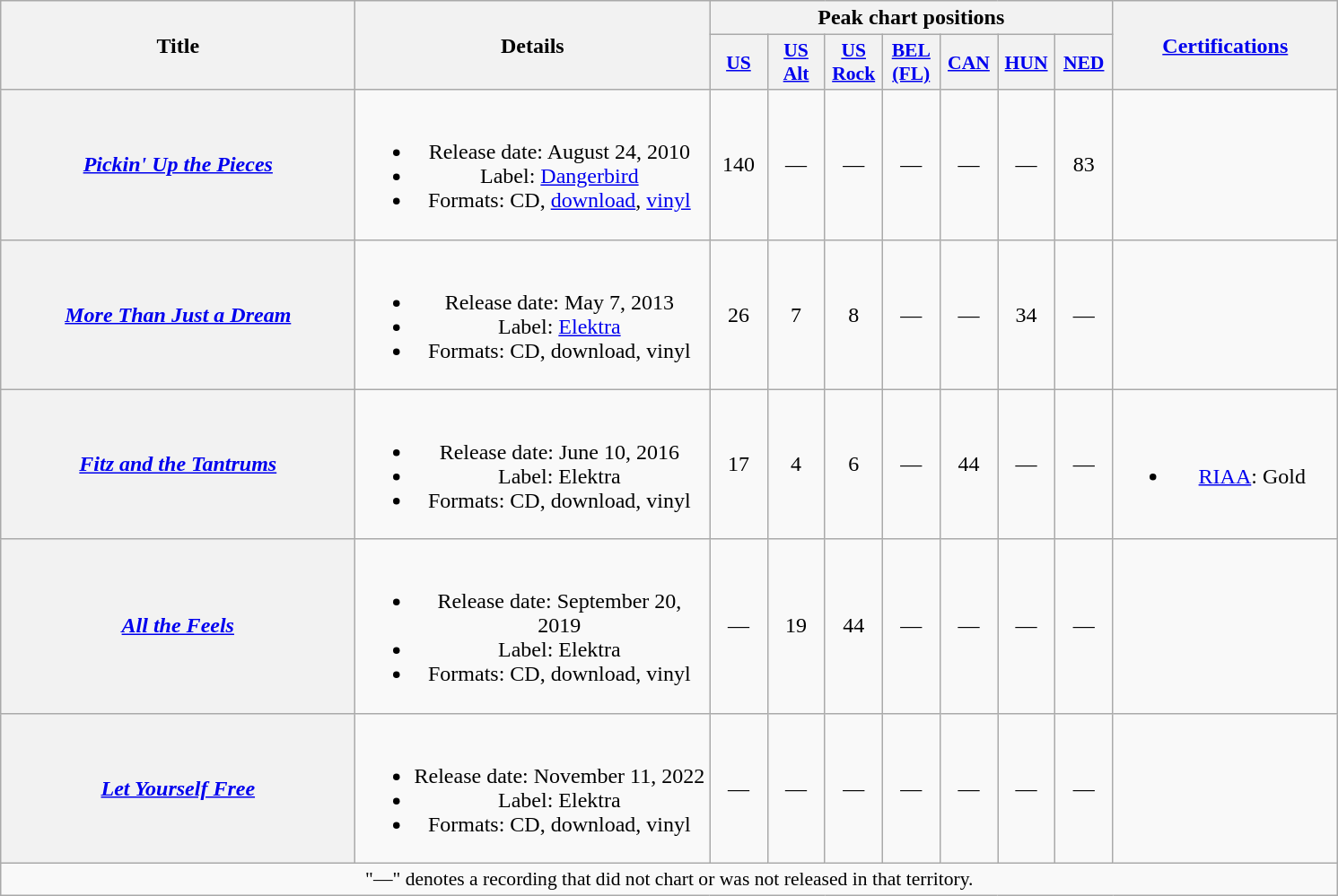<table class="wikitable plainrowheaders" style="text-align:center">
<tr>
<th scope="col" rowspan="2" style="width:16em;">Title</th>
<th scope="col" rowspan="2" style="width:16em;">Details</th>
<th scope="col" colspan="7">Peak chart positions</th>
<th scope="col" rowspan="2" style="width:10em;"><a href='#'>Certifications</a></th>
</tr>
<tr>
<th scope="col" style="width:2.5em;font-size:90%;"><a href='#'>US</a><br></th>
<th scope="col" style="width:2.5em;font-size:90%;"><a href='#'>US<br>Alt</a><br></th>
<th scope="col" style="width:2.5em;font-size:90%;"><a href='#'>US<br>Rock</a><br></th>
<th scope="col" style="width:2.5em;font-size:90%;"><a href='#'>BEL<br>(FL)</a><br></th>
<th scope="col" style="width:2.5em;font-size:90%;"><a href='#'>CAN</a><br></th>
<th scope="col" style="width:2.5em;font-size:90%;"><a href='#'>HUN</a><br></th>
<th scope="col" style="width:2.5em;font-size:90%;"><a href='#'>NED</a><br></th>
</tr>
<tr>
<th scope="row"><em><a href='#'>Pickin' Up the Pieces</a></em></th>
<td><br><ul><li>Release date: August 24, 2010</li><li>Label: <a href='#'>Dangerbird</a></li><li>Formats: CD, <a href='#'>download</a>, <a href='#'>vinyl</a></li></ul></td>
<td>140</td>
<td>—</td>
<td>—</td>
<td>—</td>
<td>—</td>
<td>—</td>
<td>83</td>
<td></td>
</tr>
<tr>
<th scope="row"><em><a href='#'>More Than Just a Dream</a></em></th>
<td><br><ul><li>Release date: May 7, 2013</li><li>Label: <a href='#'>Elektra</a></li><li>Formats: CD, download, vinyl</li></ul></td>
<td>26</td>
<td>7</td>
<td>8</td>
<td>—</td>
<td>—</td>
<td>34</td>
<td>—</td>
<td></td>
</tr>
<tr>
<th scope="row"><em><a href='#'>Fitz and the Tantrums</a></em></th>
<td><br><ul><li>Release date: June 10, 2016</li><li>Label: Elektra</li><li>Formats: CD, download, vinyl</li></ul></td>
<td>17</td>
<td>4</td>
<td>6</td>
<td>—</td>
<td>44</td>
<td>—</td>
<td>—</td>
<td><br><ul><li><a href='#'>RIAA</a>: Gold</li></ul></td>
</tr>
<tr>
<th scope="row"><em><a href='#'>All the Feels</a></em></th>
<td><br><ul><li>Release date: September 20, 2019</li><li>Label: Elektra</li><li>Formats: CD, download, vinyl</li></ul></td>
<td>—</td>
<td>19</td>
<td>44</td>
<td>—</td>
<td>—</td>
<td>—</td>
<td>—</td>
<td></td>
</tr>
<tr>
<th scope="row"><em><a href='#'>Let Yourself Free</a></em></th>
<td><br><ul><li>Release date: November 11, 2022</li><li>Label: Elektra</li><li>Formats: CD, download, vinyl</li></ul></td>
<td>—</td>
<td>—</td>
<td>—</td>
<td>—</td>
<td>—</td>
<td>—</td>
<td>—</td>
<td></td>
</tr>
<tr>
<td colspan="15" style="font-size:90%">"—" denotes a recording that did not chart or was not released in that territory.</td>
</tr>
</table>
